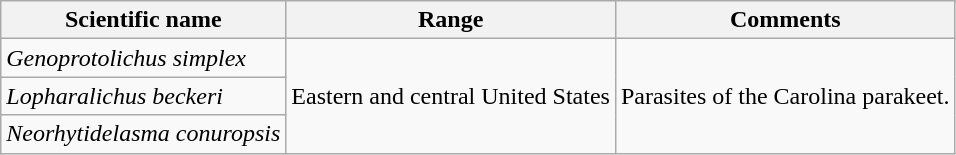<table class="wikitable sortable">
<tr>
<th>Scientific name</th>
<th>Range</th>
<th class="unsortable">Comments</th>
</tr>
<tr>
<td><em>Genoprotolichus simplex</em></td>
<td rowspan="3">Eastern and central United States</td>
<td rowspan="3">Parasites of the Carolina parakeet.</td>
</tr>
<tr>
<td><em>Lopharalichus beckeri</em></td>
</tr>
<tr>
<td><em>Neorhytidelasma conuropsis</em></td>
</tr>
</table>
